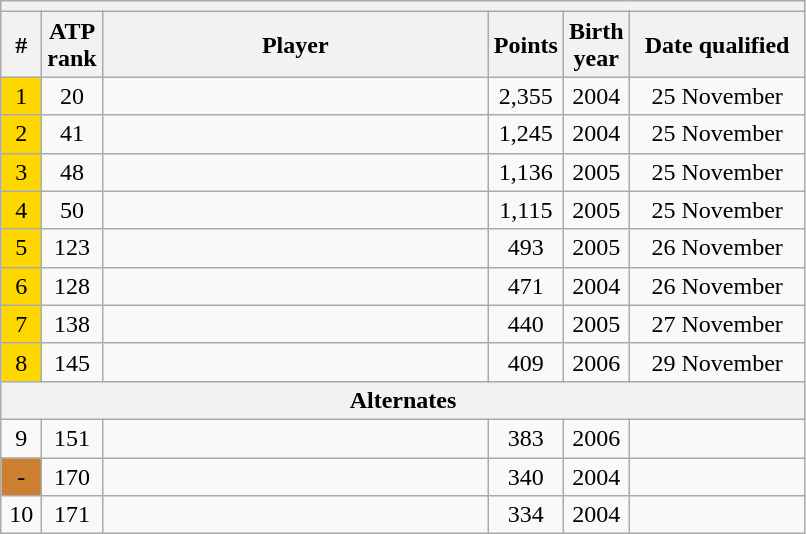<table class=wikitable style=text-align:center>
<tr>
<th colspan="7"></th>
</tr>
<tr>
<th width="20">#</th>
<th width="20">ATP rank</th>
<th width="250">Player</th>
<th width="35">Points</th>
<th width="25">Birth year</th>
<th width="110">Date qualified</th>
</tr>
<tr>
<td bgcolor=gold>1</td>
<td>20</td>
<td align="left"></td>
<td>2,355</td>
<td>2004</td>
<td>25 November</td>
</tr>
<tr>
<td bgcolor=gold>2</td>
<td>41</td>
<td align="left"></td>
<td>1,245</td>
<td>2004</td>
<td>25 November</td>
</tr>
<tr>
<td bgcolor=gold>3</td>
<td>48</td>
<td align="left"></td>
<td>1,136</td>
<td>2005</td>
<td>25 November</td>
</tr>
<tr>
<td bgcolor=gold>4</td>
<td>50</td>
<td align="left"></td>
<td>1,115</td>
<td>2005</td>
<td>25 November</td>
</tr>
<tr>
<td bgcolor=gold>5</td>
<td>123</td>
<td align="left"></td>
<td>493</td>
<td>2005</td>
<td>26 November</td>
</tr>
<tr>
<td bgcolor=gold>6</td>
<td>128</td>
<td align="left"></td>
<td>471</td>
<td>2004</td>
<td>26 November</td>
</tr>
<tr>
<td bgcolor=gold>7</td>
<td>138</td>
<td align="left"></td>
<td>440</td>
<td>2005</td>
<td>27 November</td>
</tr>
<tr>
<td bgcolor=gold>8</td>
<td>145</td>
<td align="left"></td>
<td>409</td>
<td>2006</td>
<td>29 November</td>
</tr>
<tr>
<th colspan="7">Alternates</th>
</tr>
<tr>
<td>9</td>
<td>151</td>
<td align="left"></td>
<td>383</td>
<td>2006</td>
<td></td>
</tr>
<tr>
<td bgcolor=cd7f32>-</td>
<td>170</td>
<td align="left"></td>
<td>340</td>
<td>2004</td>
<td></td>
</tr>
<tr>
<td>10</td>
<td>171</td>
<td align="left"></td>
<td>334</td>
<td>2004</td>
<td></td>
</tr>
</table>
